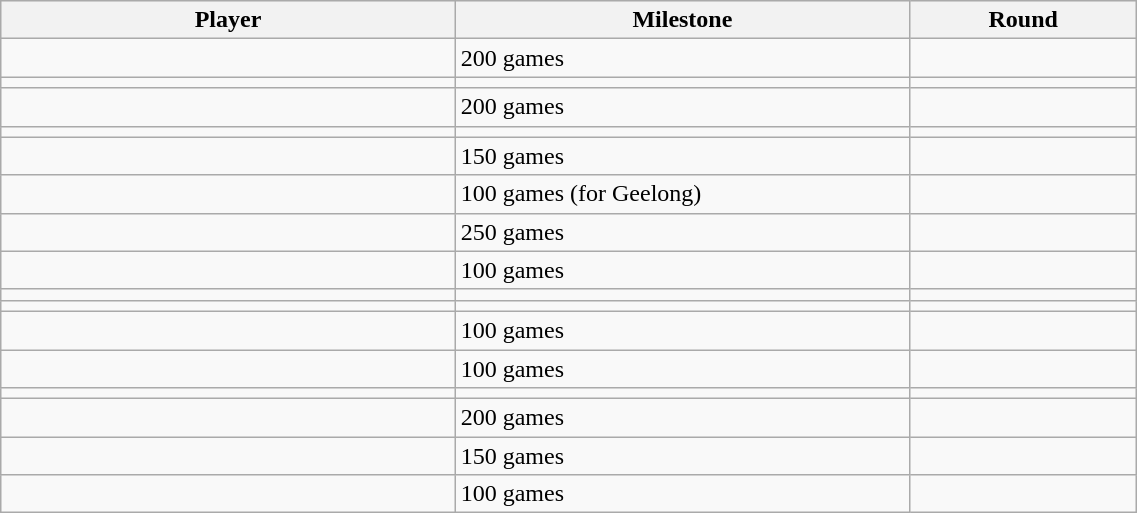<table class="wikitable sortable" style="width:60%;">
<tr style="background:#efefef;">
<th style="width:20%;">Player</th>
<th style="width:20%;">Milestone</th>
<th style="width:10%;">Round</th>
</tr>
<tr>
<td></td>
<td>200 games</td>
<td></td>
</tr>
<tr>
<td></td>
<td></td>
<td></td>
</tr>
<tr>
<td></td>
<td>200 games</td>
<td></td>
</tr>
<tr>
<td></td>
<td></td>
<td></td>
</tr>
<tr>
<td></td>
<td>150 games</td>
<td></td>
</tr>
<tr>
<td></td>
<td>100 games (for Geelong)</td>
<td></td>
</tr>
<tr>
<td></td>
<td>250 games</td>
<td></td>
</tr>
<tr>
<td></td>
<td>100 games</td>
<td></td>
</tr>
<tr>
<td></td>
<td></td>
<td></td>
</tr>
<tr>
<td></td>
<td></td>
<td></td>
</tr>
<tr>
<td></td>
<td>100 games</td>
<td></td>
</tr>
<tr>
<td></td>
<td>100 games</td>
<td></td>
</tr>
<tr>
<td></td>
<td></td>
<td></td>
</tr>
<tr>
<td></td>
<td>200 games</td>
<td></td>
</tr>
<tr>
<td></td>
<td>150 games</td>
<td></td>
</tr>
<tr>
<td></td>
<td>100 games</td>
<td></td>
</tr>
</table>
